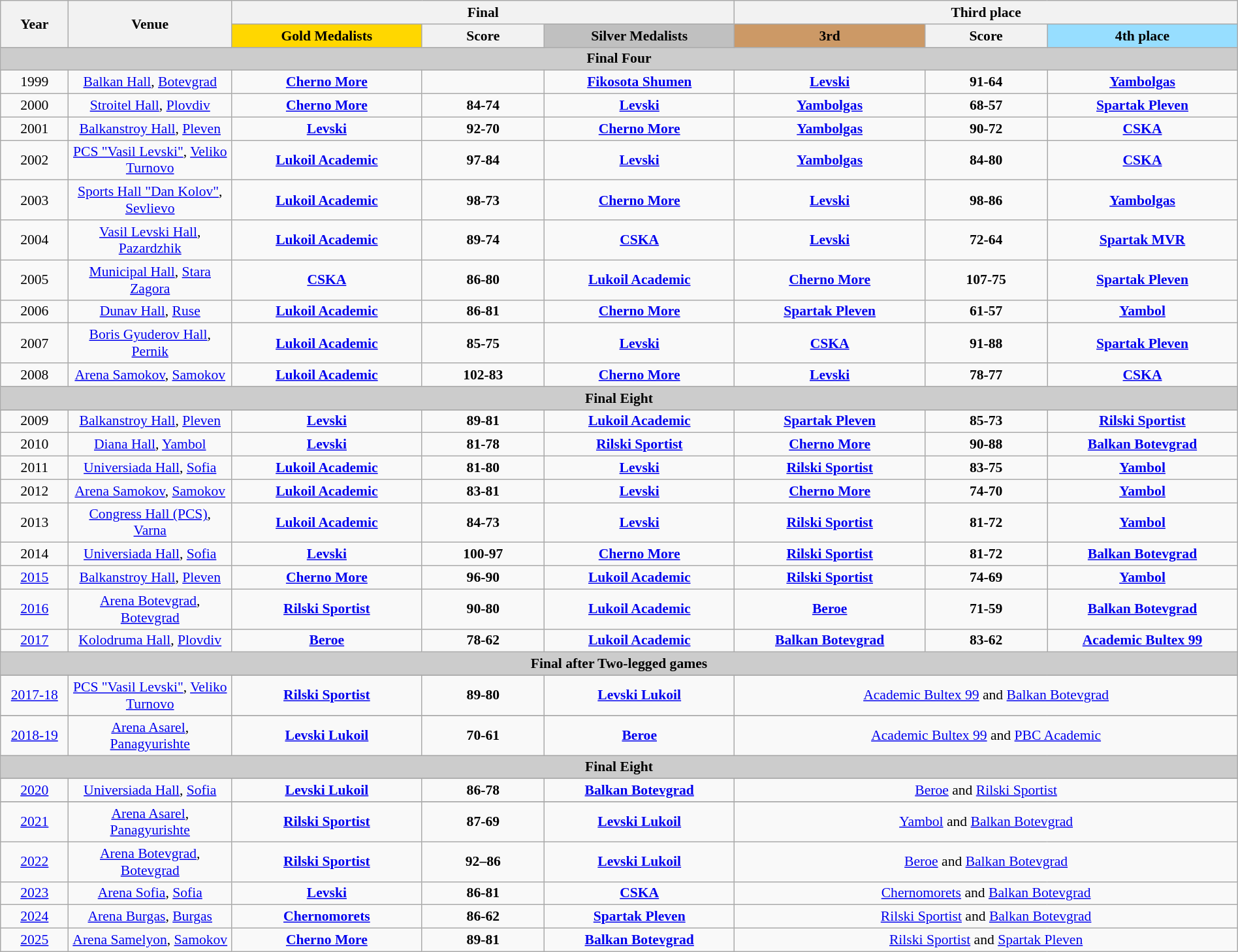<table class="wikitable" style="font-size: 90%; text-align: center; width: 100%;">
<tr>
<th rowspan="2" width="5%">Year</th>
<th rowspan="2" width="12%">Venue</th>
<th colspan="3">Final</th>
<th colspan="3">Third place</th>
</tr>
<tr bgcolor=#efefef>
<th width=14% style="background:#ffd700">Gold Medalists</th>
<th width=9%>Score</th>
<th width=14% style="background:#c0c0c0">Silver Medalists</th>
<th width=14% style="background:#cc9966">3rd</th>
<th width=9%>Score</th>
<th width=14% style="background:#97DEFF">4th place</th>
</tr>
<tr>
<th scop=col colspan="8" style="background:#CCCCCC">Final Four</th>
</tr>
<tr align=center>
<td>1999</td>
<td><a href='#'>Balkan Hall</a>, <a href='#'>Botevgrad</a></td>
<td><strong><a href='#'>Cherno More</a></strong></td>
<td></td>
<td><strong><a href='#'>Fikosota Shumen</a></strong></td>
<td><strong><a href='#'>Levski</a></strong></td>
<td><strong>91-64</strong></td>
<td><strong><a href='#'>Yambolgas</a></strong></td>
</tr>
<tr align=center>
<td>2000</td>
<td><a href='#'>Stroitel Hall</a>, <a href='#'>Plovdiv</a></td>
<td><strong><a href='#'>Cherno More</a></strong></td>
<td><strong>84-74</strong></td>
<td><strong><a href='#'>Levski</a></strong></td>
<td><strong><a href='#'>Yambolgas</a></strong></td>
<td><strong>68-57</strong></td>
<td><strong><a href='#'>Spartak Pleven</a></strong></td>
</tr>
<tr align=center>
<td>2001</td>
<td><a href='#'>Balkanstroy Hall</a>, <a href='#'>Pleven</a></td>
<td><strong><a href='#'>Levski</a></strong></td>
<td><strong>92-70</strong></td>
<td><strong><a href='#'>Cherno More</a></strong></td>
<td><strong><a href='#'>Yambolgas</a></strong></td>
<td><strong>90-72</strong></td>
<td><strong><a href='#'>CSKA</a></strong></td>
</tr>
<tr align=center>
<td>2002</td>
<td><a href='#'>PCS "Vasil Levski"</a>, <a href='#'>Veliko Turnovo</a></td>
<td><strong><a href='#'>Lukoil Academic</a></strong></td>
<td><strong>97-84</strong></td>
<td><strong><a href='#'>Levski</a></strong></td>
<td><strong><a href='#'>Yambolgas</a></strong></td>
<td><strong>84-80</strong></td>
<td><strong><a href='#'>CSKA</a></strong></td>
</tr>
<tr align=center>
<td>2003</td>
<td><a href='#'>Sports Hall "Dan Kolov"</a>, <a href='#'>Sevlievo</a></td>
<td><strong><a href='#'>Lukoil Academic</a></strong></td>
<td><strong>98-73</strong></td>
<td><strong><a href='#'>Cherno More</a></strong></td>
<td><strong><a href='#'>Levski</a></strong></td>
<td><strong>98-86</strong></td>
<td><strong><a href='#'>Yambolgas</a></strong></td>
</tr>
<tr align=center>
<td>2004</td>
<td><a href='#'>Vasil Levski Hall</a>, <a href='#'>Pazardzhik</a></td>
<td><strong><a href='#'>Lukoil Academic</a></strong></td>
<td><strong>89-74 </strong></td>
<td><strong><a href='#'>CSKA</a></strong></td>
<td><strong><a href='#'>Levski</a></strong></td>
<td><strong>72-64</strong></td>
<td><strong><a href='#'>Spartak MVR</a></strong></td>
</tr>
<tr align=center>
<td>2005</td>
<td><a href='#'>Municipal Hall</a>, <a href='#'>Stara Zagora</a></td>
<td><strong><a href='#'>CSKA</a></strong></td>
<td><strong>86-80 </strong></td>
<td><strong><a href='#'>Lukoil Academic</a></strong></td>
<td><strong><a href='#'>Cherno More</a></strong></td>
<td><strong>107-75</strong></td>
<td><strong><a href='#'>Spartak Pleven</a></strong></td>
</tr>
<tr align=center>
<td>2006</td>
<td><a href='#'>Dunav Hall</a>, <a href='#'>Ruse</a></td>
<td><strong><a href='#'>Lukoil Academic</a></strong></td>
<td><strong>86-81 </strong></td>
<td><strong><a href='#'>Cherno More</a></strong></td>
<td><strong><a href='#'>Spartak Pleven</a></strong></td>
<td><strong>61-57</strong></td>
<td><strong><a href='#'>Yambol</a></strong></td>
</tr>
<tr align=center>
<td>2007</td>
<td><a href='#'>Boris Gyuderov Hall</a>, <a href='#'>Pernik</a></td>
<td><strong><a href='#'>Lukoil Academic</a></strong></td>
<td><strong>85-75 </strong></td>
<td><strong><a href='#'>Levski</a></strong></td>
<td><strong><a href='#'>CSKA</a></strong></td>
<td><strong>91-88</strong></td>
<td><strong><a href='#'>Spartak Pleven</a></strong></td>
</tr>
<tr align=center>
<td>2008</td>
<td><a href='#'>Arena Samokov</a>, <a href='#'>Samokov</a></td>
<td><strong><a href='#'>Lukoil Academic</a></strong></td>
<td><strong>102-83 </strong></td>
<td><strong><a href='#'>Cherno More</a></strong></td>
<td><strong><a href='#'>Levski</a></strong></td>
<td><strong>78-77</strong></td>
<td><strong><a href='#'>CSKA</a></strong></td>
</tr>
<tr>
<th scop=col colspan="8" style="background:#CCCCCC">Final Eight</th>
</tr>
<tr>
</tr>
<tr align=center>
<td>2009</td>
<td><a href='#'>Balkanstroy Hall</a>, <a href='#'>Pleven</a></td>
<td><strong><a href='#'>Levski</a></strong></td>
<td><strong>89-81 </strong></td>
<td><strong><a href='#'>Lukoil Academic</a></strong></td>
<td><strong><a href='#'>Spartak Pleven</a></strong></td>
<td><strong>85-73</strong></td>
<td><strong><a href='#'>Rilski Sportist</a></strong></td>
</tr>
<tr align=center>
<td>2010</td>
<td><a href='#'>Diana Hall</a>, <a href='#'>Yambol</a></td>
<td><strong><a href='#'>Levski</a></strong></td>
<td><strong>81-78 </strong></td>
<td><strong><a href='#'>Rilski Sportist</a></strong></td>
<td><strong><a href='#'>Cherno More</a></strong></td>
<td><strong>90-88</strong></td>
<td><strong><a href='#'>Balkan Botevgrad</a></strong></td>
</tr>
<tr align=center>
<td>2011</td>
<td><a href='#'>Universiada Hall</a>, <a href='#'>Sofia</a></td>
<td><strong><a href='#'>Lukoil Academic</a></strong></td>
<td><strong>81-80 </strong></td>
<td><strong><a href='#'>Levski</a></strong></td>
<td><strong><a href='#'>Rilski Sportist</a></strong></td>
<td><strong>83-75</strong></td>
<td><strong><a href='#'>Yambol</a></strong></td>
</tr>
<tr align=center>
<td>2012</td>
<td><a href='#'>Arena Samokov</a>, <a href='#'>Samokov</a></td>
<td><strong><a href='#'>Lukoil Academic</a></strong></td>
<td><strong>83-81 </strong></td>
<td><strong><a href='#'>Levski</a></strong></td>
<td><strong><a href='#'>Cherno More</a></strong></td>
<td><strong>74-70</strong></td>
<td><strong><a href='#'>Yambol</a></strong></td>
</tr>
<tr align=center>
<td>2013</td>
<td><a href='#'>Congress Hall (PCS)</a>, <a href='#'>Varna</a></td>
<td><strong><a href='#'>Lukoil Academic</a></strong></td>
<td><strong>84-73 </strong></td>
<td><strong><a href='#'>Levski</a></strong></td>
<td><strong><a href='#'>Rilski Sportist</a></strong></td>
<td><strong>81-72</strong></td>
<td><strong><a href='#'>Yambol</a></strong></td>
</tr>
<tr align=center>
<td>2014</td>
<td><a href='#'>Universiada Hall</a>, <a href='#'>Sofia</a></td>
<td><strong><a href='#'>Levski</a></strong></td>
<td><strong>100-97 </strong></td>
<td><strong><a href='#'>Cherno More</a></strong></td>
<td><strong><a href='#'>Rilski Sportist</a></strong></td>
<td><strong>81-72</strong></td>
<td><strong><a href='#'>Balkan Botevgrad</a></strong></td>
</tr>
<tr align=center>
<td><a href='#'>2015</a></td>
<td><a href='#'>Balkanstroy Hall</a>, <a href='#'>Pleven</a></td>
<td><strong><a href='#'>Cherno More</a></strong></td>
<td><strong>96-90 </strong></td>
<td><strong><a href='#'>Lukoil Academic</a></strong></td>
<td><strong><a href='#'>Rilski Sportist</a></strong></td>
<td><strong>74-69</strong></td>
<td><strong><a href='#'>Yambol</a></strong></td>
</tr>
<tr align=center>
<td><a href='#'>2016</a></td>
<td><a href='#'>Arena Botevgrad</a>, <a href='#'>Botevgrad</a></td>
<td><strong><a href='#'>Rilski Sportist</a></strong></td>
<td><strong>90-80</strong></td>
<td><strong><a href='#'>Lukoil Academic</a></strong></td>
<td><strong><a href='#'>Beroe</a></strong></td>
<td><strong>71-59</strong></td>
<td><strong><a href='#'>Balkan Botevgrad</a></strong></td>
</tr>
<tr align=center>
<td><a href='#'>2017</a></td>
<td><a href='#'>Kolodruma Hall</a>, <a href='#'>Plovdiv</a></td>
<td><strong><a href='#'>Beroe</a></strong></td>
<td><strong>78-62</strong></td>
<td><strong><a href='#'>Lukoil Academic</a></strong></td>
<td><strong><a href='#'>Balkan Botevgrad</a></strong></td>
<td><strong>83-62</strong></td>
<td><strong><a href='#'>Academic Bultex 99</a> </strong></td>
</tr>
<tr>
<th scop=col colspan="8" style="background:#CCCCCC">Final after Two-legged games</th>
</tr>
<tr>
</tr>
<tr align=center>
<td><a href='#'>2017-18</a></td>
<td><a href='#'>PCS "Vasil Levski"</a>, <a href='#'>Veliko Turnovo</a></td>
<td><strong><a href='#'>Rilski Sportist</a></strong></td>
<td><strong>89-80</strong></td>
<td><strong><a href='#'>Levski Lukoil</a> </strong></td>
<td colspan=3><a href='#'>Academic Bultex 99</a> and <a href='#'>Balkan Botevgrad</a></td>
</tr>
<tr>
</tr>
<tr align=center>
<td><a href='#'>2018-19</a></td>
<td><a href='#'>Arena Asarel</a>, <a href='#'>Panagyurishte</a></td>
<td><strong><a href='#'>Levski Lukoil</a> </strong></td>
<td><strong>70-61</strong></td>
<td><strong><a href='#'>Beroe</a> </strong></td>
<td colspan=3><a href='#'>Academic Bultex 99</a> and <a href='#'>PBC Academic</a></td>
</tr>
<tr>
<th scop=col colspan="8" style="background:#CCCCCC">Final Eight</th>
</tr>
<tr>
</tr>
<tr align=center>
<td><a href='#'>2020</a></td>
<td><a href='#'>Universiada Hall</a>, <a href='#'>Sofia</a></td>
<td><strong><a href='#'>Levski Lukoil</a> </strong></td>
<td><strong>86-78</strong></td>
<td><strong><a href='#'>Balkan Botevgrad</a></strong></td>
<td colspan=3><a href='#'>Beroe</a> and <a href='#'>Rilski Sportist</a></td>
</tr>
<tr>
</tr>
<tr align=center>
<td><a href='#'>2021</a></td>
<td><a href='#'>Arena Asarel</a>, <a href='#'>Panagyurishte</a></td>
<td><strong><a href='#'>Rilski Sportist</a></strong></td>
<td><strong>87-69</strong></td>
<td><strong><a href='#'>Levski Lukoil</a> </strong></td>
<td colspan=3><a href='#'>Yambol</a> and <a href='#'>Balkan Botevgrad</a></td>
</tr>
<tr>
<td><a href='#'>2022</a></td>
<td><a href='#'>Arena Botevgrad</a>, <a href='#'>Botevgrad</a></td>
<td><strong><a href='#'>Rilski Sportist</a></strong></td>
<td><strong>92–86</strong></td>
<td><strong><a href='#'>Levski Lukoil</a> </strong></td>
<td colspan="3"><a href='#'>Beroe</a> and <a href='#'>Balkan Botevgrad</a></td>
</tr>
<tr>
<td><a href='#'>2023</a></td>
<td><a href='#'>Arena Sofia</a>, <a href='#'>Sofia</a></td>
<td><strong><a href='#'>Levski</a></strong></td>
<td><strong>86-81</strong></td>
<td><strong><a href='#'>CSKA</a></strong></td>
<td colspan="3"><a href='#'>Chernomorets</a> and <a href='#'>Balkan Botevgrad</a></td>
</tr>
<tr>
<td><a href='#'>2024</a></td>
<td><a href='#'>Arena Burgas</a>, <a href='#'>Burgas</a></td>
<td><strong><a href='#'>Chernomorets</a></strong></td>
<td><strong>86-62</strong></td>
<td><strong><a href='#'>Spartak Pleven</a></strong></td>
<td colspan="3"><a href='#'>Rilski Sportist</a> and <a href='#'>Balkan Botevgrad</a></td>
</tr>
<tr>
<td><a href='#'>2025</a></td>
<td><a href='#'>Arena Samelyon</a>, <a href='#'>Samokov</a></td>
<td><strong><a href='#'>Cherno More</a></strong></td>
<td><strong>89-81</strong></td>
<td><strong><a href='#'>Balkan Botevgrad</a></strong></td>
<td colspan="3"><a href='#'>Rilski Sportist</a> and <a href='#'>Spartak Pleven</a></td>
</tr>
</table>
